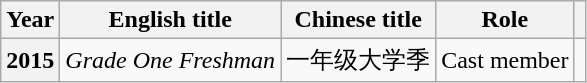<table class="wikitable plainrowheaders">
<tr>
<th scope="col">Year</th>
<th scope="col">English title</th>
<th scope="col">Chinese title</th>
<th scope="col">Role</th>
<th scope="col" class="unsortable"></th>
</tr>
<tr>
<th scope="row">2015</th>
<td><em>Grade One Freshman</em></td>
<td>一年级大学季</td>
<td>Cast member</td>
<td></td>
</tr>
</table>
